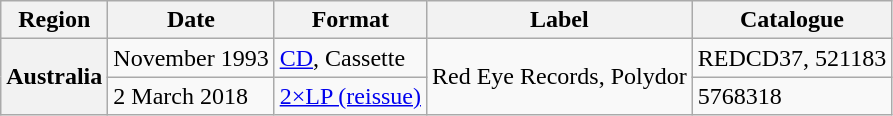<table class="wikitable plainrowheaders">
<tr>
<th scope="col">Region</th>
<th scope="col">Date</th>
<th scope="col">Format</th>
<th scope="col">Label</th>
<th scope="col">Catalogue</th>
</tr>
<tr>
<th scope="row" rowspan="2">Australia</th>
<td>November 1993</td>
<td><a href='#'>CD</a>, Cassette</td>
<td rowspan="2">Red Eye Records, Polydor</td>
<td>REDCD37, 521183</td>
</tr>
<tr>
<td>2 March 2018</td>
<td><a href='#'>2×LP (reissue)</a></td>
<td>5768318</td>
</tr>
</table>
